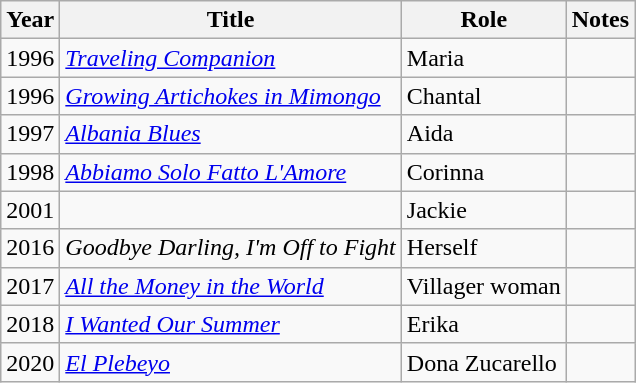<table class="wikitable sortable" summary="List of Film appearances and roles">
<tr>
<th>Year</th>
<th>Title</th>
<th>Role</th>
<th class="unsortable">Notes</th>
</tr>
<tr>
<td>1996</td>
<td><em><a href='#'>Traveling Companion</a></em></td>
<td>Maria</td>
<td></td>
</tr>
<tr>
<td>1996</td>
<td><em><a href='#'>Growing Artichokes in Mimongo</a></em></td>
<td>Chantal</td>
<td></td>
</tr>
<tr>
<td>1997</td>
<td><em><a href='#'>Albania Blues</a></em></td>
<td>Aida</td>
<td></td>
</tr>
<tr>
<td>1998</td>
<td><em><a href='#'>Abbiamo Solo Fatto L'Amore</a></em></td>
<td>Corinna</td>
<td></td>
</tr>
<tr>
<td>2001</td>
<td><em></em></td>
<td>Jackie</td>
<td></td>
</tr>
<tr>
<td>2016</td>
<td><em>Goodbye Darling, I'm Off to Fight</em></td>
<td>Herself</td>
<td></td>
</tr>
<tr>
<td>2017</td>
<td><em><a href='#'>All the Money in the World</a></em></td>
<td>Villager woman</td>
<td></td>
</tr>
<tr>
<td>2018</td>
<td><em><a href='#'>I Wanted Our Summer</a></em></td>
<td>Erika</td>
<td></td>
</tr>
<tr>
<td>2020</td>
<td><em><a href='#'>El Plebeyo</a></em></td>
<td>Dona Zucarello</td>
<td></td>
</tr>
</table>
